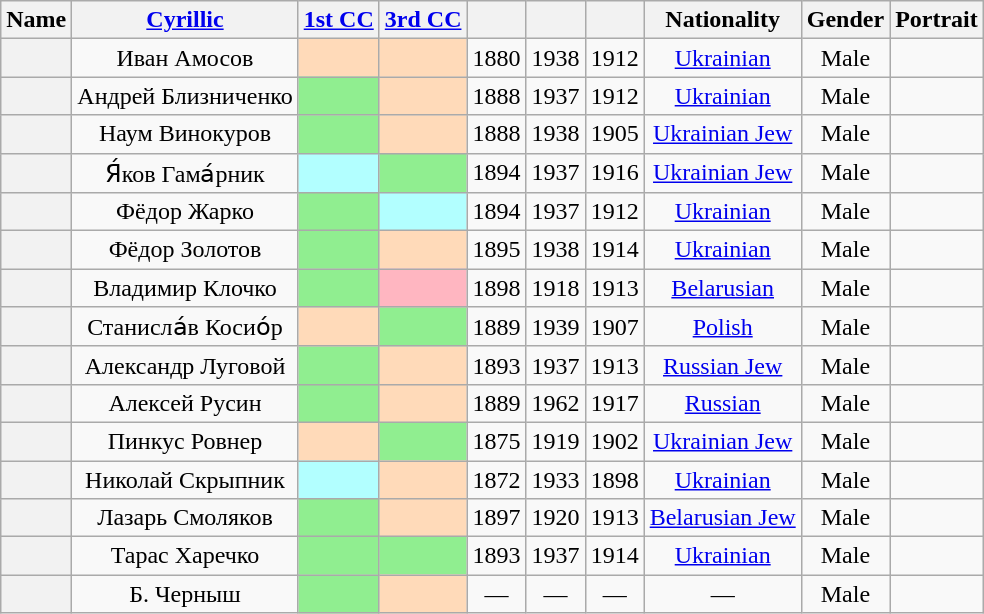<table class="wikitable sortable" style=text-align:center>
<tr>
<th scope="col">Name</th>
<th scope="col" class="unsortable"><a href='#'>Cyrillic</a></th>
<th scope="col"><a href='#'>1st CC</a></th>
<th scope="col"><a href='#'>3rd CC</a></th>
<th scope="col"></th>
<th scope="col"></th>
<th scope="col"></th>
<th scope="col">Nationality</th>
<th scope="col">Gender</th>
<th scope="col" class="unsortable">Portrait</th>
</tr>
<tr>
<th align="center" scope="row" style="font-weight:normal;"></th>
<td>Иван Амосов</td>
<td bgcolor = PeachPuff></td>
<td bgcolor = PeachPuff></td>
<td>1880</td>
<td>1938</td>
<td>1912</td>
<td><a href='#'>Ukrainian</a></td>
<td>Male</td>
<td></td>
</tr>
<tr>
<th align="center" scope="row" style="font-weight:normal;"></th>
<td>Андрей Близниченко</td>
<td bgcolor = LightGreen></td>
<td bgcolor = PeachPuff></td>
<td>1888</td>
<td>1937</td>
<td>1912</td>
<td><a href='#'>Ukrainian</a></td>
<td>Male</td>
<td></td>
</tr>
<tr>
<th align="center" scope="row" style="font-weight:normal;"></th>
<td>Наум Винокуров</td>
<td bgcolor = LightGreen></td>
<td bgcolor = PeachPuff></td>
<td>1888</td>
<td>1938</td>
<td>1905</td>
<td><a href='#'>Ukrainian Jew</a></td>
<td>Male</td>
<td></td>
</tr>
<tr>
<th align="center" scope="row" style="font-weight:normal;"></th>
<td>Я́ков Гама́рник</td>
<td bgcolor = #B2FFFF></td>
<td bgcolor = LightGreen></td>
<td>1894</td>
<td>1937</td>
<td>1916</td>
<td><a href='#'>Ukrainian Jew</a></td>
<td>Male</td>
<td></td>
</tr>
<tr>
<th align="center" scope="row" style="font-weight:normal;"></th>
<td>Фёдор Жарко</td>
<td bgcolor = LightGreen></td>
<td bgcolor = #B2FFFF></td>
<td>1894</td>
<td>1937</td>
<td>1912</td>
<td><a href='#'>Ukrainian</a></td>
<td>Male</td>
<td></td>
</tr>
<tr>
<th align="center" scope="row" style="font-weight:normal;"></th>
<td>Фёдор Золотов</td>
<td bgcolor = LightGreen></td>
<td bgcolor = PeachPuff></td>
<td>1895</td>
<td>1938</td>
<td>1914</td>
<td><a href='#'>Ukrainian</a></td>
<td>Male</td>
<td></td>
</tr>
<tr>
<th align="center" scope="row" style="font-weight:normal;"></th>
<td>Владимир Клочко</td>
<td bgcolor = LightGreen></td>
<td bgcolor = LightPink></td>
<td>1898</td>
<td>1918</td>
<td>1913</td>
<td><a href='#'>Belarusian</a></td>
<td>Male</td>
<td></td>
</tr>
<tr>
<th align="center" scope="row" style="font-weight:normal;"></th>
<td>Станисла́в Косио́р</td>
<td bgcolor = PeachPuff></td>
<td bgcolor = LightGreen></td>
<td>1889</td>
<td>1939</td>
<td>1907</td>
<td><a href='#'>Polish</a></td>
<td>Male</td>
<td></td>
</tr>
<tr>
<th align="center" scope="row" style="font-weight:normal;"></th>
<td>Александр Луговой</td>
<td bgcolor = LightGreen></td>
<td bgcolor = PeachPuff></td>
<td>1893</td>
<td>1937</td>
<td>1913</td>
<td><a href='#'>Russian Jew</a></td>
<td>Male</td>
<td></td>
</tr>
<tr>
<th align="center" scope="row" style="font-weight:normal;"></th>
<td>Алексей Русин</td>
<td bgcolor = LightGreen></td>
<td bgcolor = PeachPuff></td>
<td>1889</td>
<td>1962</td>
<td>1917</td>
<td><a href='#'>Russian</a></td>
<td>Male</td>
<td></td>
</tr>
<tr>
<th align="center" scope="row" style="font-weight:normal;"></th>
<td>Пинкус Ровнер</td>
<td bgcolor = PeachPuff></td>
<td bgcolor = LightGreen></td>
<td>1875</td>
<td>1919</td>
<td>1902</td>
<td><a href='#'>Ukrainian Jew</a></td>
<td>Male</td>
<td></td>
</tr>
<tr>
<th align="center" scope="row" style="font-weight:normal;"></th>
<td>Николай Скрыпник</td>
<td bgcolor = #B2FFFF></td>
<td bgcolor = PeachPuff></td>
<td>1872</td>
<td>1933</td>
<td>1898</td>
<td><a href='#'>Ukrainian</a></td>
<td>Male</td>
<td></td>
</tr>
<tr>
<th align="center" scope="row" style="font-weight:normal;"></th>
<td>Лазарь Смоляков</td>
<td bgcolor = LightGreen></td>
<td bgcolor = PeachPuff></td>
<td>1897</td>
<td>1920</td>
<td>1913</td>
<td><a href='#'>Belarusian Jew</a></td>
<td>Male</td>
<td></td>
</tr>
<tr>
<th align="center" scope="row" style="font-weight:normal;"></th>
<td>Тарас Харечко</td>
<td bgcolor = LightGreen></td>
<td bgcolor = LightGreen></td>
<td>1893</td>
<td>1937</td>
<td>1914</td>
<td><a href='#'>Ukrainian</a></td>
<td>Male</td>
<td></td>
</tr>
<tr>
<th align="center" scope="row" style="font-weight:normal;"></th>
<td>Б. Черныш</td>
<td bgcolor = LightGreen></td>
<td bgcolor = PeachPuff></td>
<td>—</td>
<td>—</td>
<td>—</td>
<td>—</td>
<td>Male</td>
<td></td>
</tr>
</table>
